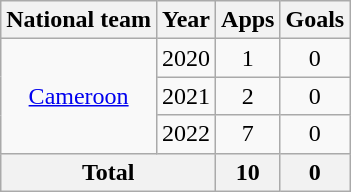<table class="wikitable" style="text-align:center">
<tr>
<th>National team</th>
<th>Year</th>
<th>Apps</th>
<th>Goals</th>
</tr>
<tr>
<td rowspan="3"><a href='#'>Cameroon</a></td>
<td>2020</td>
<td>1</td>
<td>0</td>
</tr>
<tr>
<td>2021</td>
<td>2</td>
<td>0</td>
</tr>
<tr>
<td>2022</td>
<td>7</td>
<td>0</td>
</tr>
<tr>
<th colspan="2">Total</th>
<th>10</th>
<th>0</th>
</tr>
</table>
